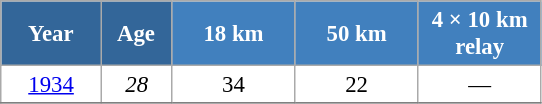<table class="wikitable" style="font-size:95%; text-align:center; border:grey solid 1px; border-collapse:collapse; background:#ffffff;">
<tr>
<th style="background-color:#369; color:white; width:60px;"> Year </th>
<th style="background-color:#369; color:white; width:40px;"> Age </th>
<th style="background-color:#4180be; color:white; width:75px;"> 18 km </th>
<th style="background-color:#4180be; color:white; width:75px;"> 50 km </th>
<th style="background-color:#4180be; color:white; width:75px;"> 4 × 10 km <br> relay </th>
</tr>
<tr>
<td><a href='#'>1934</a></td>
<td><em>28</em></td>
<td>34</td>
<td>22</td>
<td>—</td>
</tr>
<tr>
</tr>
</table>
